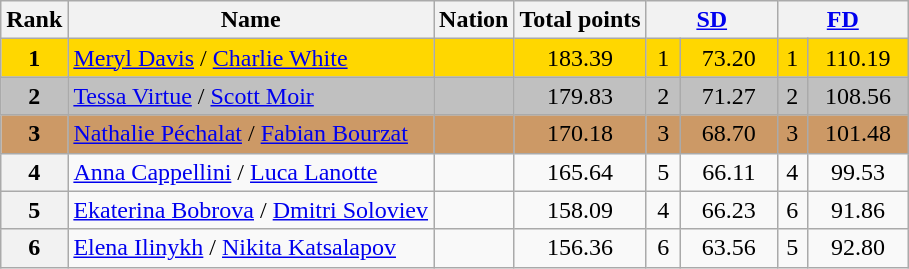<table class="wikitable sortable">
<tr>
<th>Rank</th>
<th>Name</th>
<th>Nation</th>
<th>Total points</th>
<th colspan="2" width="80px"><a href='#'>SD</a></th>
<th colspan="2" width="80px"><a href='#'>FD</a></th>
</tr>
<tr bgcolor="gold">
<td align="center"><strong>1</strong></td>
<td><a href='#'>Meryl Davis</a> / <a href='#'>Charlie White</a></td>
<td></td>
<td align="center">183.39</td>
<td align="center">1</td>
<td align="center">73.20</td>
<td align="center">1</td>
<td align="center">110.19</td>
</tr>
<tr bgcolor="silver">
<td align="center"><strong>2</strong></td>
<td><a href='#'>Tessa Virtue</a> / <a href='#'>Scott Moir</a></td>
<td></td>
<td align="center">179.83</td>
<td align="center">2</td>
<td align="center">71.27</td>
<td align="center">2</td>
<td align="center">108.56</td>
</tr>
<tr bgcolor="cc9966">
<td align="center"><strong>3</strong></td>
<td><a href='#'>Nathalie Péchalat</a> / <a href='#'>Fabian Bourzat</a></td>
<td></td>
<td align="center">170.18</td>
<td align="center">3</td>
<td align="center">68.70</td>
<td align="center">3</td>
<td align="center">101.48</td>
</tr>
<tr>
<th>4</th>
<td><a href='#'>Anna Cappellini</a> / <a href='#'>Luca Lanotte</a></td>
<td></td>
<td align="center">165.64</td>
<td align="center">5</td>
<td align="center">66.11</td>
<td align="center">4</td>
<td align="center">99.53</td>
</tr>
<tr>
<th>5</th>
<td><a href='#'>Ekaterina Bobrova</a> / <a href='#'>Dmitri Soloviev</a></td>
<td></td>
<td align="center">158.09</td>
<td align="center">4</td>
<td align="center">66.23</td>
<td align="center">6</td>
<td align="center">91.86</td>
</tr>
<tr>
<th>6</th>
<td><a href='#'>Elena Ilinykh</a> / <a href='#'>Nikita Katsalapov</a></td>
<td></td>
<td align="center">156.36</td>
<td align="center">6</td>
<td align="center">63.56</td>
<td align="center">5</td>
<td align="center">92.80</td>
</tr>
</table>
